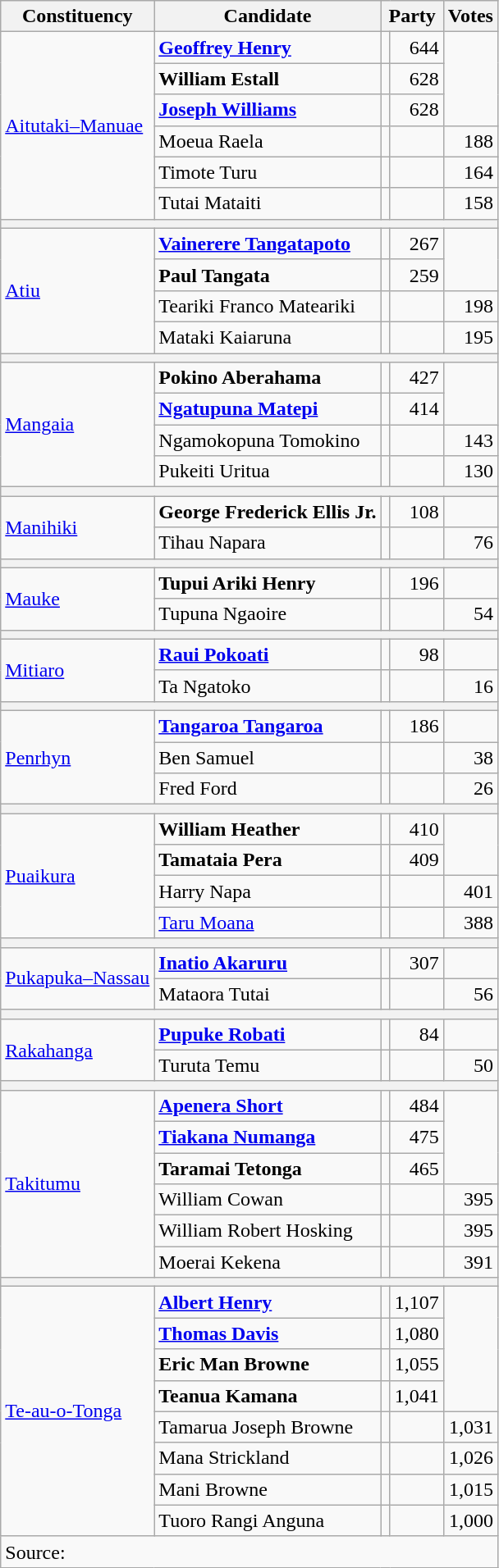<table class="wikitable" style=text-align:right>
<tr>
<th>Constituency</th>
<th>Candidate</th>
<th colspan=2>Party</th>
<th>Votes</th>
</tr>
<tr>
<td align=left rowspan=6><a href='#'>Aitutaki–Manuae</a></td>
<td align=left><strong><a href='#'>Geoffrey Henry</a></strong></td>
<td></td>
<td>644</td>
</tr>
<tr>
<td align=left><strong>William Estall</strong></td>
<td></td>
<td>628</td>
</tr>
<tr>
<td align=left><strong><a href='#'>Joseph Williams</a></strong></td>
<td></td>
<td>628</td>
</tr>
<tr>
<td align=left>Moeua Raela</td>
<td></td>
<td></td>
<td>188</td>
</tr>
<tr>
<td align=left>Timote Turu</td>
<td></td>
<td></td>
<td>164</td>
</tr>
<tr>
<td align=left>Tutai Mataiti</td>
<td></td>
<td></td>
<td>158</td>
</tr>
<tr>
<th colspan=5></th>
</tr>
<tr>
<td align=left rowspan=4><a href='#'>Atiu</a></td>
<td align=left><strong><a href='#'>Vainerere Tangatapoto</a></strong></td>
<td></td>
<td>267</td>
</tr>
<tr>
<td align=left><strong>Paul Tangata</strong></td>
<td></td>
<td>259</td>
</tr>
<tr>
<td align=left>Teariki Franco Mateariki</td>
<td></td>
<td></td>
<td>198</td>
</tr>
<tr>
<td align=left>Mataki Kaiaruna</td>
<td></td>
<td></td>
<td>195</td>
</tr>
<tr>
<th colspan=5></th>
</tr>
<tr>
<td align=left rowspan=4><a href='#'>Mangaia</a></td>
<td align=left><strong>Pokino Aberahama</strong></td>
<td></td>
<td>427</td>
</tr>
<tr>
<td align=left><strong><a href='#'>Ngatupuna Matepi</a></strong></td>
<td></td>
<td>414</td>
</tr>
<tr>
<td align=left>Ngamokopuna Tomokino</td>
<td></td>
<td></td>
<td>143</td>
</tr>
<tr>
<td align=left>Pukeiti Uritua</td>
<td></td>
<td></td>
<td>130</td>
</tr>
<tr>
<th colspan=5></th>
</tr>
<tr>
<td align=left rowspan=2><a href='#'>Manihiki</a></td>
<td align=left><strong>George Frederick Ellis Jr.</strong></td>
<td></td>
<td>108</td>
</tr>
<tr>
<td align=left>Tihau Napara</td>
<td></td>
<td></td>
<td>76</td>
</tr>
<tr>
<th colspan=5></th>
</tr>
<tr>
<td align=left rowspan=2><a href='#'>Mauke</a></td>
<td align=left><strong>Tupui Ariki Henry</strong></td>
<td></td>
<td>196</td>
</tr>
<tr>
<td align=left>Tupuna Ngaoire</td>
<td></td>
<td></td>
<td>54</td>
</tr>
<tr>
<th colspan=5></th>
</tr>
<tr>
<td align=left rowspan=2><a href='#'>Mitiaro</a></td>
<td align=left><strong><a href='#'>Raui Pokoati</a></strong></td>
<td></td>
<td>98</td>
</tr>
<tr>
<td align=left>Ta Ngatoko</td>
<td></td>
<td></td>
<td>16</td>
</tr>
<tr>
<th colspan=5></th>
</tr>
<tr>
<td align=left rowspan=3><a href='#'>Penrhyn</a></td>
<td align=left><strong><a href='#'>Tangaroa Tangaroa</a></strong></td>
<td></td>
<td>186</td>
</tr>
<tr>
<td align=left>Ben Samuel</td>
<td></td>
<td></td>
<td>38</td>
</tr>
<tr>
<td align=left>Fred Ford</td>
<td></td>
<td></td>
<td>26</td>
</tr>
<tr>
<th colspan=5></th>
</tr>
<tr>
<td align=left rowspan=4><a href='#'>Puaikura</a></td>
<td align=left><strong>William Heather</strong></td>
<td></td>
<td>410</td>
</tr>
<tr>
<td align=left><strong>Tamataia Pera</strong></td>
<td></td>
<td>409</td>
</tr>
<tr>
<td align=left>Harry Napa</td>
<td></td>
<td></td>
<td>401</td>
</tr>
<tr>
<td align=left><a href='#'>Taru Moana</a></td>
<td></td>
<td></td>
<td>388</td>
</tr>
<tr>
<th colspan=5></th>
</tr>
<tr>
<td align=left rowspan=2><a href='#'>Pukapuka–Nassau</a></td>
<td align=left><strong><a href='#'>Inatio Akaruru</a></strong></td>
<td></td>
<td>307</td>
</tr>
<tr>
<td align=left>Mataora Tutai</td>
<td></td>
<td></td>
<td>56</td>
</tr>
<tr>
<th colspan=5></th>
</tr>
<tr>
<td align=left rowspan=2><a href='#'>Rakahanga</a></td>
<td align=left><strong><a href='#'>Pupuke Robati</a></strong></td>
<td></td>
<td>84</td>
</tr>
<tr>
<td align=left>Turuta Temu</td>
<td></td>
<td></td>
<td>50</td>
</tr>
<tr>
<th colspan=5></th>
</tr>
<tr>
<td align=left rowspan=6><a href='#'>Takitumu</a></td>
<td align=left><strong><a href='#'>Apenera Short</a></strong></td>
<td></td>
<td>484</td>
</tr>
<tr>
<td align=left><strong><a href='#'>Tiakana Numanga</a></strong></td>
<td></td>
<td>475</td>
</tr>
<tr>
<td align=left><strong>Taramai Tetonga</strong></td>
<td></td>
<td>465</td>
</tr>
<tr>
<td align=left>William Cowan</td>
<td></td>
<td></td>
<td>395</td>
</tr>
<tr>
<td align=left>William Robert Hosking</td>
<td></td>
<td></td>
<td>395</td>
</tr>
<tr>
<td align=left>Moerai Kekena</td>
<td></td>
<td></td>
<td>391</td>
</tr>
<tr>
<th colspan=5></th>
</tr>
<tr>
<td align=left rowspan=8><a href='#'>Te-au-o-Tonga</a></td>
<td align=left><strong><a href='#'>Albert Henry</a></strong></td>
<td></td>
<td>1,107</td>
</tr>
<tr>
<td align=left><strong><a href='#'>Thomas Davis</a></strong></td>
<td></td>
<td>1,080</td>
</tr>
<tr>
<td align=left><strong>Eric Man Browne</strong></td>
<td></td>
<td>1,055</td>
</tr>
<tr>
<td align=left><strong>Teanua Kamana</strong></td>
<td></td>
<td>1,041</td>
</tr>
<tr>
<td align=left>Tamarua Joseph Browne</td>
<td></td>
<td></td>
<td>1,031</td>
</tr>
<tr>
<td align=left>Mana Strickland</td>
<td></td>
<td></td>
<td>1,026</td>
</tr>
<tr>
<td align=left>Mani Browne</td>
<td></td>
<td></td>
<td>1,015</td>
</tr>
<tr>
<td align=left>Tuoro Rangi Anguna</td>
<td></td>
<td></td>
<td>1,000</td>
</tr>
<tr>
<td align=left colspan=5>Source:</td>
</tr>
</table>
